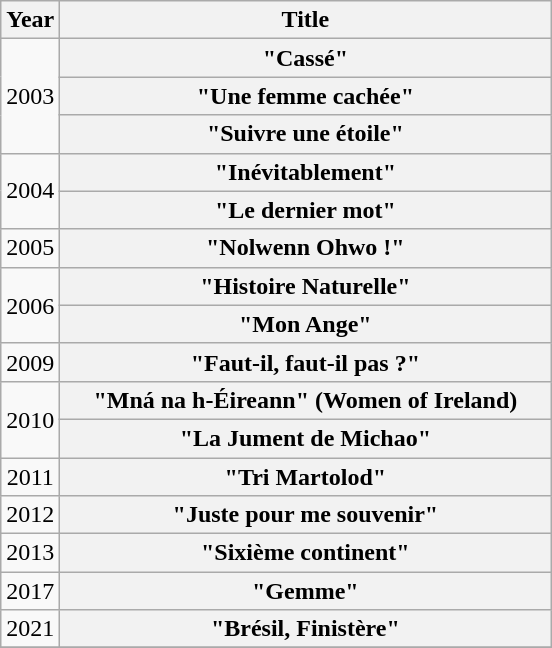<table class="wikitable plainrowheaders" style="text-align:center;">
<tr>
<th scope="col" style="width:1em;">Year</th>
<th scope="col" style="width:20em;">Title</th>
</tr>
<tr>
<td rowspan="3">2003</td>
<th scope="row">"Cassé"</th>
</tr>
<tr>
<th scope="row">"Une femme cachée"</th>
</tr>
<tr>
<th scope="row">"Suivre une étoile"</th>
</tr>
<tr>
<td rowspan="2">2004</td>
<th scope="row">"Inévitablement"</th>
</tr>
<tr>
<th scope="row">"Le dernier mot"</th>
</tr>
<tr>
<td rowspan="1">2005</td>
<th scope="row">"Nolwenn Ohwo !"</th>
</tr>
<tr>
<td rowspan="2">2006</td>
<th scope="row">"Histoire Naturelle"</th>
</tr>
<tr>
<th scope="row">"Mon Ange"</th>
</tr>
<tr>
<td rowspan="1">2009</td>
<th scope="row">"Faut-il, faut-il pas ?"</th>
</tr>
<tr>
<td rowspan="2">2010</td>
<th scope="row">"Mná na h-Éireann" (Women of Ireland)</th>
</tr>
<tr>
<th scope="row">"La Jument de Michao"</th>
</tr>
<tr>
<td rowspan="1">2011</td>
<th scope="row">"Tri Martolod"</th>
</tr>
<tr>
<td rowspan="1">2012</td>
<th scope="row">"Juste pour me souvenir"</th>
</tr>
<tr>
<td rowspan="1">2013</td>
<th scope="row">"Sixième continent"</th>
</tr>
<tr>
<td rowspan="1">2017</td>
<th scope="row">"Gemme"</th>
</tr>
<tr>
<td rowspan="1">2021</td>
<th scope="row">"Brésil, Finistère"</th>
</tr>
<tr>
</tr>
</table>
